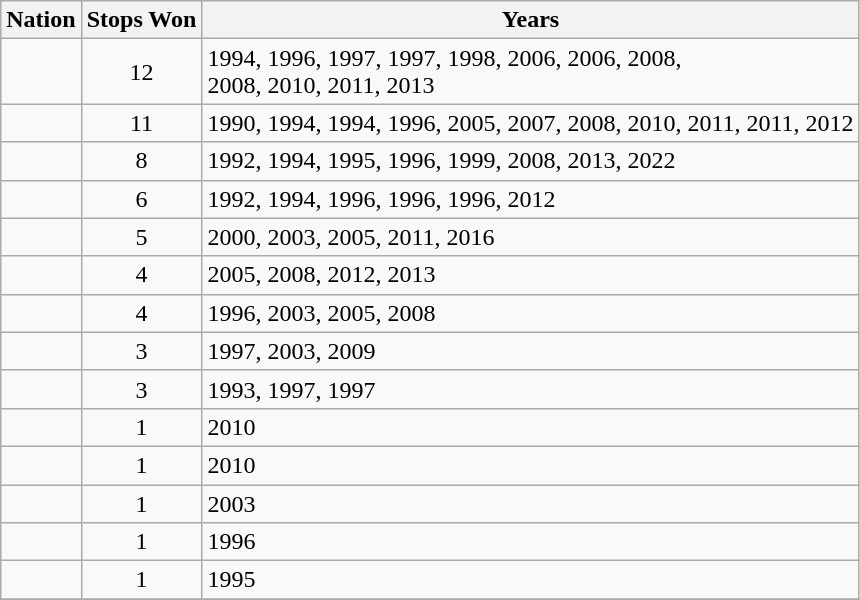<table class="wikitable sortable">
<tr>
<th>Nation</th>
<th>Stops Won</th>
<th>Years</th>
</tr>
<tr>
<td></td>
<td style="text-align:center;">12</td>
<td>1994, 1996, 1997, 1997, 1998, 2006, 2006, 2008,<br>2008, 2010, 2011, 2013</td>
</tr>
<tr>
<td></td>
<td style="text-align:center;">11</td>
<td>1990, 1994, 1994, 1996, 2005, 2007, 2008, 2010, 2011, 2011, 2012</td>
</tr>
<tr>
<td></td>
<td style="text-align:center;">8</td>
<td>1992, 1994, 1995, 1996, 1999, 2008, 2013, 2022</td>
</tr>
<tr>
<td></td>
<td style="text-align:center;">6</td>
<td>1992, 1994, 1996, 1996, 1996, 2012</td>
</tr>
<tr>
<td></td>
<td style="text-align:center;">5</td>
<td>2000, 2003, 2005, 2011, 2016</td>
</tr>
<tr>
<td></td>
<td style="text-align:center;">4</td>
<td>2005, 2008, 2012, 2013</td>
</tr>
<tr>
<td></td>
<td style="text-align:center;">4</td>
<td>1996, 2003, 2005, 2008</td>
</tr>
<tr>
<td></td>
<td style="text-align:center;">3</td>
<td>1997, 2003, 2009</td>
</tr>
<tr>
<td></td>
<td style="text-align:center;">3</td>
<td>1993, 1997, 1997</td>
</tr>
<tr>
<td></td>
<td style="text-align:center;">1</td>
<td>2010</td>
</tr>
<tr>
<td></td>
<td style="text-align:center;">1</td>
<td>2010</td>
</tr>
<tr>
<td></td>
<td style="text-align:center;">1</td>
<td>2003</td>
</tr>
<tr>
<td></td>
<td style="text-align:center;">1</td>
<td>1996</td>
</tr>
<tr>
<td></td>
<td style="text-align:center;">1</td>
<td>1995</td>
</tr>
<tr>
</tr>
</table>
